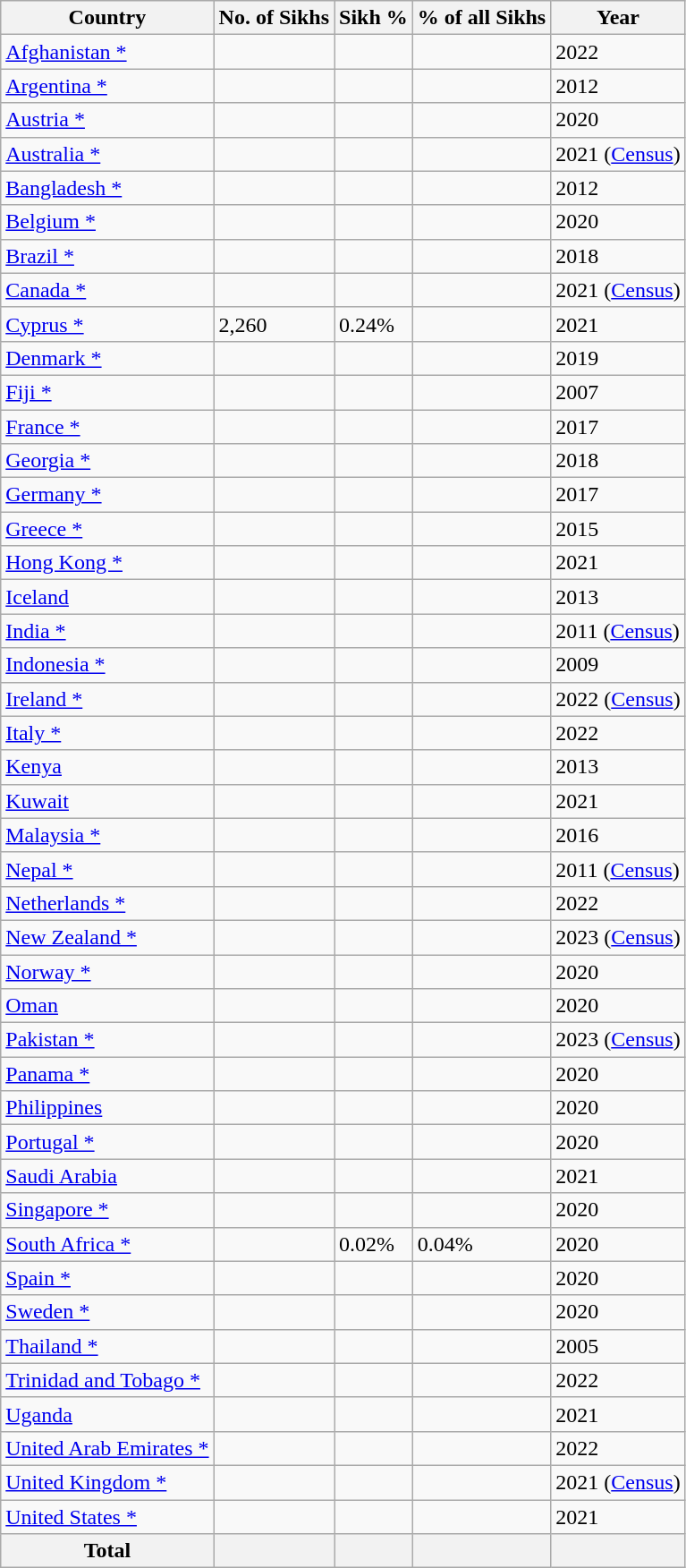<table class="wikitable sortable col2right col3center col4right">
<tr>
<th>Country</th>
<th>No. of Sikhs</th>
<th>Sikh %</th>
<th>% of all Sikhs</th>
<th>Year</th>
</tr>
<tr>
<td> <a href='#'>Afghanistan *</a></td>
<td></td>
<td></td>
<td></td>
<td>2022</td>
</tr>
<tr>
<td> <a href='#'>Argentina *</a></td>
<td></td>
<td></td>
<td></td>
<td>2012</td>
</tr>
<tr>
<td> <a href='#'>Austria *</a></td>
<td></td>
<td></td>
<td></td>
<td>2020</td>
</tr>
<tr>
<td> <a href='#'>Australia *</a></td>
<td></td>
<td></td>
<td></td>
<td>2021 (<a href='#'>Census</a>)</td>
</tr>
<tr>
<td> <a href='#'>Bangladesh *</a></td>
<td></td>
<td></td>
<td></td>
<td>2012</td>
</tr>
<tr>
<td> <a href='#'>Belgium *</a></td>
<td></td>
<td></td>
<td></td>
<td>2020</td>
</tr>
<tr>
<td> <a href='#'>Brazil *</a></td>
<td></td>
<td></td>
<td></td>
<td>2018</td>
</tr>
<tr>
<td> <a href='#'>Canada *</a></td>
<td></td>
<td></td>
<td></td>
<td>2021 (<a href='#'>Census</a>)</td>
</tr>
<tr>
<td> <a href='#'>Cyprus *</a></td>
<td>2,260</td>
<td>0.24%</td>
<td></td>
<td>2021</td>
</tr>
<tr>
<td> <a href='#'>Denmark *</a></td>
<td></td>
<td></td>
<td></td>
<td>2019</td>
</tr>
<tr>
<td> <a href='#'>Fiji *</a></td>
<td></td>
<td></td>
<td></td>
<td>2007</td>
</tr>
<tr>
<td> <a href='#'>France *</a></td>
<td></td>
<td></td>
<td></td>
<td>2017</td>
</tr>
<tr>
<td> <a href='#'>Georgia *</a></td>
<td></td>
<td></td>
<td></td>
<td>2018</td>
</tr>
<tr>
<td> <a href='#'>Germany *</a></td>
<td></td>
<td></td>
<td></td>
<td>2017</td>
</tr>
<tr>
<td> <a href='#'>Greece *</a></td>
<td></td>
<td></td>
<td></td>
<td>2015</td>
</tr>
<tr>
<td> <a href='#'>Hong Kong *</a></td>
<td></td>
<td></td>
<td></td>
<td>2021</td>
</tr>
<tr>
<td> <a href='#'>Iceland</a></td>
<td></td>
<td></td>
<td></td>
<td>2013</td>
</tr>
<tr>
<td> <a href='#'>India *</a></td>
<td></td>
<td></td>
<td></td>
<td>2011 (<a href='#'>Census</a>)</td>
</tr>
<tr>
<td> <a href='#'>Indonesia *</a></td>
<td></td>
<td></td>
<td></td>
<td>2009</td>
</tr>
<tr>
<td> <a href='#'>Ireland *</a></td>
<td></td>
<td></td>
<td></td>
<td>2022 (<a href='#'>Census</a>)</td>
</tr>
<tr>
<td> <a href='#'>Italy *</a></td>
<td></td>
<td></td>
<td></td>
<td>2022</td>
</tr>
<tr>
<td> <a href='#'>Kenya</a></td>
<td></td>
<td></td>
<td></td>
<td>2013</td>
</tr>
<tr>
<td> <a href='#'>Kuwait</a></td>
<td></td>
<td></td>
<td></td>
<td>2021</td>
</tr>
<tr>
<td> <a href='#'>Malaysia *</a></td>
<td></td>
<td></td>
<td></td>
<td>2016</td>
</tr>
<tr>
<td> <a href='#'>Nepal *</a></td>
<td></td>
<td></td>
<td></td>
<td>2011 (<a href='#'>Census</a>)</td>
</tr>
<tr>
<td> <a href='#'>Netherlands *</a></td>
<td></td>
<td></td>
<td></td>
<td>2022</td>
</tr>
<tr>
<td> <a href='#'>New Zealand *</a></td>
<td></td>
<td></td>
<td></td>
<td>2023 (<a href='#'>Census</a>)</td>
</tr>
<tr>
<td> <a href='#'>Norway *</a></td>
<td></td>
<td></td>
<td></td>
<td>2020</td>
</tr>
<tr>
<td> <a href='#'>Oman</a></td>
<td></td>
<td></td>
<td></td>
<td>2020</td>
</tr>
<tr>
<td> <a href='#'>Pakistan *</a></td>
<td></td>
<td></td>
<td></td>
<td>2023 (<a href='#'>Census</a>)</td>
</tr>
<tr>
<td> <a href='#'>Panama *</a></td>
<td></td>
<td></td>
<td></td>
<td>2020</td>
</tr>
<tr>
<td> <a href='#'>Philippines</a></td>
<td></td>
<td></td>
<td></td>
<td>2020</td>
</tr>
<tr>
<td> <a href='#'>Portugal *</a></td>
<td></td>
<td></td>
<td></td>
<td>2020</td>
</tr>
<tr>
<td> <a href='#'>Saudi Arabia</a></td>
<td></td>
<td></td>
<td></td>
<td>2021</td>
</tr>
<tr>
<td> <a href='#'>Singapore *</a></td>
<td></td>
<td></td>
<td></td>
<td>2020</td>
</tr>
<tr>
<td> <a href='#'>South Africa *</a></td>
<td></td>
<td>0.02%</td>
<td>0.04%</td>
<td>2020</td>
</tr>
<tr>
<td> <a href='#'>Spain *</a></td>
<td></td>
<td></td>
<td></td>
<td>2020</td>
</tr>
<tr>
<td> <a href='#'>Sweden *</a></td>
<td></td>
<td></td>
<td></td>
<td>2020</td>
</tr>
<tr>
<td> <a href='#'>Thailand *</a></td>
<td></td>
<td></td>
<td></td>
<td>2005</td>
</tr>
<tr>
<td> <a href='#'>Trinidad and Tobago *</a></td>
<td></td>
<td></td>
<td></td>
<td>2022</td>
</tr>
<tr>
<td> <a href='#'>Uganda</a></td>
<td></td>
<td></td>
<td></td>
<td>2021</td>
</tr>
<tr>
<td> <a href='#'>United Arab Emirates *</a></td>
<td></td>
<td></td>
<td></td>
<td>2022</td>
</tr>
<tr>
<td> <a href='#'>United Kingdom *</a></td>
<td></td>
<td></td>
<td></td>
<td>2021 (<a href='#'>Census</a>)</td>
</tr>
<tr>
<td> <a href='#'>United States *</a></td>
<td></td>
<td></td>
<td></td>
<td>2021</td>
</tr>
<tr>
<th>Total</th>
<th></th>
<th></th>
<th></th>
<th></th>
</tr>
</table>
